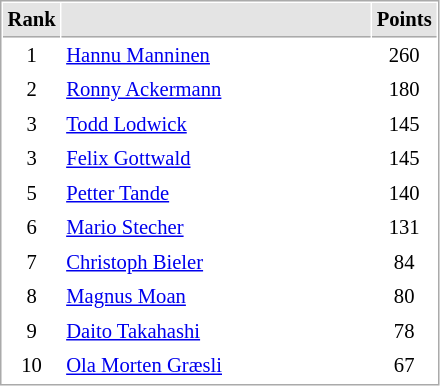<table cellspacing="1" cellpadding="3" style="border:1px solid #AAAAAA;font-size:86%">
<tr bgcolor="#E4E4E4">
<th style="border-bottom:1px solid #AAAAAA" width=10>Rank</th>
<th style="border-bottom:1px solid #AAAAAA" width=200></th>
<th style="border-bottom:1px solid #AAAAAA" width=20>Points</th>
</tr>
<tr align="center">
<td>1</td>
<td align="left"> <a href='#'>Hannu Manninen</a></td>
<td>260</td>
</tr>
<tr align="center">
<td>2</td>
<td align="left"> <a href='#'>Ronny Ackermann</a></td>
<td>180</td>
</tr>
<tr align="center">
<td>3</td>
<td align="left"> <a href='#'>Todd Lodwick</a></td>
<td>145</td>
</tr>
<tr align="center">
<td>3</td>
<td align="left"> <a href='#'>Felix Gottwald</a></td>
<td>145</td>
</tr>
<tr align="center">
<td>5</td>
<td align="left"> <a href='#'>Petter Tande</a></td>
<td>140</td>
</tr>
<tr align="center">
<td>6</td>
<td align="left"> <a href='#'>Mario Stecher</a></td>
<td>131</td>
</tr>
<tr align="center">
<td>7</td>
<td align="left"> <a href='#'>Christoph Bieler</a></td>
<td>84</td>
</tr>
<tr align="center">
<td>8</td>
<td align="left"> <a href='#'>Magnus Moan</a></td>
<td>80</td>
</tr>
<tr align="center">
<td>9</td>
<td align="left"> <a href='#'>Daito Takahashi</a></td>
<td>78</td>
</tr>
<tr align="center">
<td>10</td>
<td align="left"> <a href='#'>Ola Morten Græsli</a></td>
<td>67</td>
</tr>
</table>
